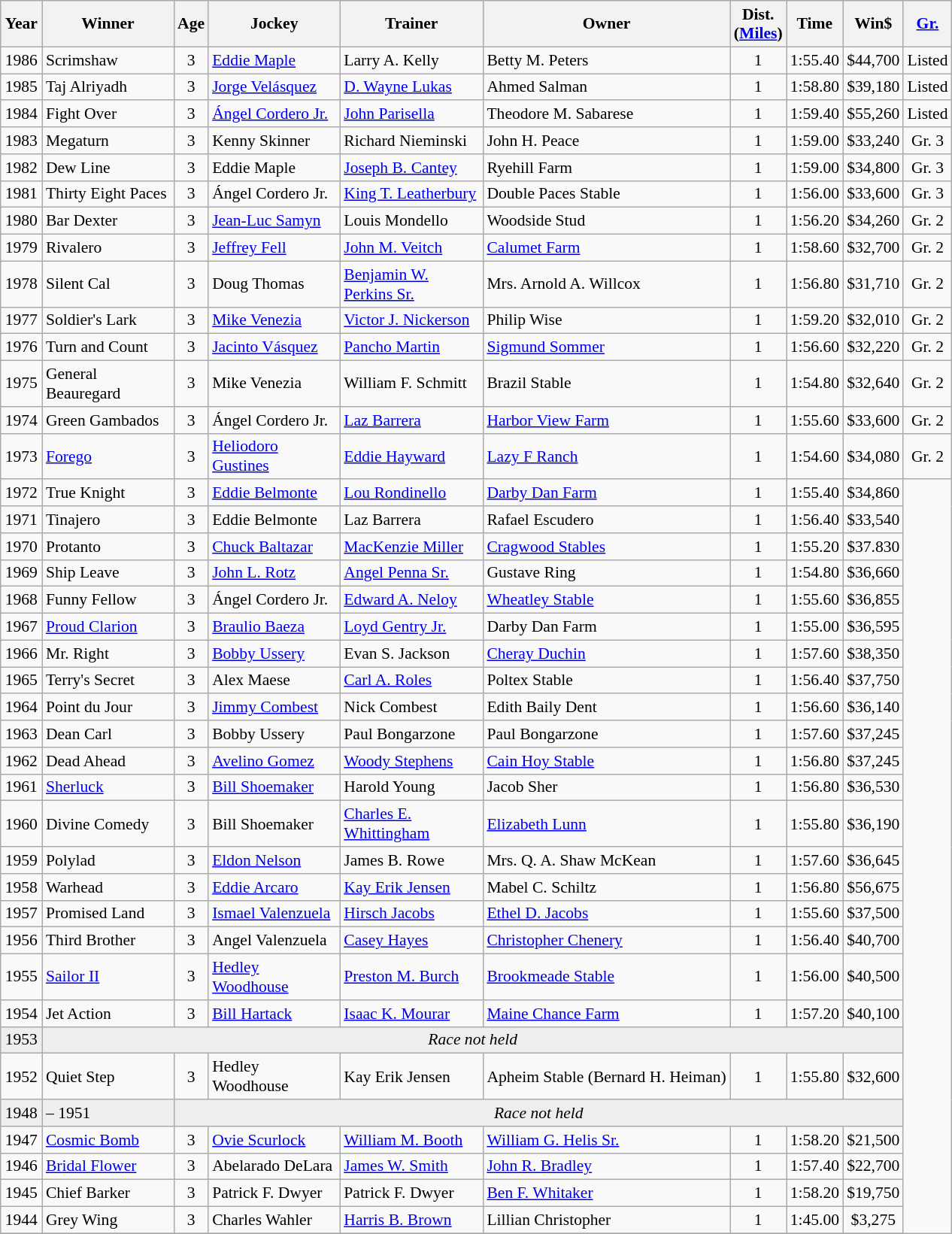<table class="wikitable sortable" style="font-size:90%">
<tr>
<th style="width:30px">Year<br></th>
<th style="width:110px">Winner<br></th>
<th style="width:20px">Age<br></th>
<th style="width:110px">Jockey<br></th>
<th style="width:120px">Trainer<br></th>
<th>Owner<br></th>
<th style="width:25px">Dist.<br><span>(<a href='#'>Miles</a>)</span></th>
<th style="width:25px">Time<br></th>
<th style="width:25px">Win$<br></th>
<th style="width:25px"><a href='#'>Gr.</a></th>
</tr>
<tr>
<td align=center>1986</td>
<td>Scrimshaw</td>
<td align=center>3</td>
<td><a href='#'>Eddie Maple</a></td>
<td>Larry A. Kelly</td>
<td>Betty M. Peters</td>
<td align=center>1<span></span></td>
<td align=center>1:55.40</td>
<td align=center>$44,700</td>
<td align=center>Listed</td>
</tr>
<tr>
<td align=center>1985</td>
<td>Taj Alriyadh</td>
<td align=center>3</td>
<td><a href='#'>Jorge Velásquez</a></td>
<td><a href='#'>D. Wayne Lukas</a></td>
<td>Ahmed Salman</td>
<td align=center>1<span></span></td>
<td align=center>1:58.80</td>
<td align=center>$39,180</td>
<td align=center>Listed</td>
</tr>
<tr>
<td align=center>1984</td>
<td>Fight Over</td>
<td align=center>3</td>
<td><a href='#'>Ángel Cordero Jr.</a></td>
<td><a href='#'>John Parisella</a></td>
<td>Theodore M. Sabarese</td>
<td align=center>1<span></span></td>
<td align=center>1:59.40</td>
<td align=center>$55,260</td>
<td align=center>Listed</td>
</tr>
<tr>
<td align=center>1983</td>
<td>Megaturn</td>
<td align=center>3</td>
<td>Kenny Skinner</td>
<td>Richard Nieminski</td>
<td>John H. Peace</td>
<td align=center>1<span></span></td>
<td align=center>1:59.00</td>
<td align=center>$33,240</td>
<td align=center>Gr. 3</td>
</tr>
<tr>
<td align=center>1982</td>
<td>Dew Line</td>
<td align=center>3</td>
<td>Eddie Maple</td>
<td><a href='#'>Joseph B. Cantey</a></td>
<td>Ryehill Farm</td>
<td align=center>1<span></span></td>
<td align=center>1:59.00</td>
<td align=center>$34,800</td>
<td align=center>Gr. 3</td>
</tr>
<tr>
<td align=center>1981</td>
<td>Thirty Eight Paces</td>
<td align=center>3</td>
<td>Ángel Cordero Jr.</td>
<td><a href='#'>King T. Leatherbury</a></td>
<td>Double Paces Stable</td>
<td align=center>1<span></span></td>
<td align=center>1:56.00</td>
<td align=center>$33,600</td>
<td align=center>Gr. 3</td>
</tr>
<tr>
<td align=center>1980</td>
<td>Bar Dexter</td>
<td align=center>3</td>
<td><a href='#'>Jean-Luc Samyn</a></td>
<td>Louis Mondello</td>
<td>Woodside Stud</td>
<td align=center>1<span></span></td>
<td align=center>1:56.20</td>
<td align=center>$34,260</td>
<td align=center>Gr. 2</td>
</tr>
<tr>
<td align=center>1979</td>
<td>Rivalero</td>
<td align=center>3</td>
<td><a href='#'>Jeffrey Fell</a></td>
<td><a href='#'>John M. Veitch</a></td>
<td><a href='#'>Calumet Farm</a></td>
<td align=center>1<span></span></td>
<td align=center>1:58.60</td>
<td align=center>$32,700</td>
<td align=center>Gr. 2</td>
</tr>
<tr>
<td align=center>1978</td>
<td>Silent Cal</td>
<td align=center>3</td>
<td>Doug Thomas</td>
<td><a href='#'>Benjamin W. Perkins Sr.</a></td>
<td>Mrs. Arnold A. Willcox</td>
<td align=center>1<span></span></td>
<td align=center>1:56.80</td>
<td align=center>$31,710</td>
<td align=center>Gr. 2</td>
</tr>
<tr>
<td align=center>1977</td>
<td>Soldier's Lark</td>
<td align=center>3</td>
<td><a href='#'>Mike Venezia</a></td>
<td><a href='#'>Victor J. Nickerson</a></td>
<td>Philip Wise</td>
<td align=center>1<span></span></td>
<td align=center>1:59.20</td>
<td align=center>$32,010</td>
<td align=center>Gr. 2</td>
</tr>
<tr>
<td align=center>1976</td>
<td>Turn and Count</td>
<td align=center>3</td>
<td><a href='#'>Jacinto Vásquez</a></td>
<td><a href='#'>Pancho Martin</a></td>
<td><a href='#'>Sigmund Sommer</a></td>
<td align=center>1<span></span></td>
<td align=center>1:56.60</td>
<td align=center>$32,220</td>
<td align=center>Gr. 2</td>
</tr>
<tr>
<td align=center>1975</td>
<td>General Beauregard</td>
<td align=center>3</td>
<td>Mike Venezia</td>
<td>William F. Schmitt</td>
<td>Brazil Stable</td>
<td align=center>1<span></span></td>
<td align=center>1:54.80</td>
<td align=center>$32,640</td>
<td align=center>Gr. 2</td>
</tr>
<tr>
<td align=center>1974</td>
<td>Green Gambados</td>
<td align=center>3</td>
<td>Ángel Cordero Jr.</td>
<td><a href='#'>Laz Barrera</a></td>
<td><a href='#'>Harbor View Farm</a></td>
<td align=center>1<span></span></td>
<td align=center>1:55.60</td>
<td align=center>$33,600</td>
<td align=center>Gr. 2</td>
</tr>
<tr>
<td align=center>1973</td>
<td><a href='#'>Forego</a></td>
<td align=center>3</td>
<td><a href='#'>Heliodoro Gustines</a></td>
<td><a href='#'>Eddie Hayward</a></td>
<td><a href='#'>Lazy F Ranch</a></td>
<td align=center>1<span></span></td>
<td align=center>1:54.60</td>
<td align=center>$34,080</td>
<td align=center>Gr. 2</td>
</tr>
<tr>
<td align=center>1972</td>
<td>True Knight</td>
<td align=center>3</td>
<td><a href='#'>Eddie Belmonte</a></td>
<td><a href='#'>Lou Rondinello</a></td>
<td><a href='#'>Darby Dan Farm</a></td>
<td align=center>1<span></span></td>
<td align=center>1:55.40</td>
<td align=center>$34,860</td>
</tr>
<tr>
<td align=center>1971</td>
<td>Tinajero</td>
<td align=center>3</td>
<td>Eddie Belmonte</td>
<td>Laz Barrera</td>
<td>Rafael Escudero</td>
<td align=center>1<span></span></td>
<td align=center>1:56.40</td>
<td align=center>$33,540</td>
</tr>
<tr>
<td align=center>1970</td>
<td>Protanto</td>
<td align=center>3</td>
<td><a href='#'>Chuck Baltazar</a></td>
<td><a href='#'>MacKenzie Miller</a></td>
<td><a href='#'>Cragwood Stables</a></td>
<td align=center>1<span></span></td>
<td align=center>1:55.20</td>
<td align=center>$37.830</td>
</tr>
<tr>
<td align=center>1969</td>
<td>Ship Leave</td>
<td align=center>3</td>
<td><a href='#'>John L. Rotz</a></td>
<td><a href='#'>Angel Penna Sr.</a></td>
<td>Gustave Ring</td>
<td align=center>1<span></span></td>
<td align=center>1:54.80</td>
<td align=center>$36,660</td>
</tr>
<tr>
<td align=center>1968</td>
<td>Funny Fellow</td>
<td align=center>3</td>
<td>Ángel Cordero Jr.</td>
<td><a href='#'>Edward A. Neloy</a></td>
<td><a href='#'>Wheatley Stable</a></td>
<td align=center>1<span></span></td>
<td align=center>1:55.60</td>
<td align=center>$36,855</td>
</tr>
<tr>
<td align=center>1967</td>
<td><a href='#'>Proud Clarion</a></td>
<td align=center>3</td>
<td><a href='#'>Braulio Baeza</a></td>
<td><a href='#'>Loyd Gentry Jr.</a></td>
<td>Darby Dan Farm</td>
<td align=center>1<span></span></td>
<td align=center>1:55.00</td>
<td align=center>$36,595</td>
</tr>
<tr>
<td align=center>1966</td>
<td>Mr. Right</td>
<td align=center>3</td>
<td><a href='#'>Bobby Ussery</a></td>
<td>Evan S. Jackson</td>
<td><a href='#'>Cheray Duchin</a></td>
<td align=center>1<span></span></td>
<td align=center>1:57.60</td>
<td align=center>$38,350</td>
</tr>
<tr>
<td align=center>1965</td>
<td>Terry's Secret</td>
<td align=center>3</td>
<td>Alex Maese</td>
<td><a href='#'>Carl A. Roles</a></td>
<td>Poltex Stable</td>
<td align=center>1<span></span></td>
<td align=center>1:56.40</td>
<td align=center>$37,750</td>
</tr>
<tr>
<td align=center>1964</td>
<td>Point du Jour</td>
<td align=center>3</td>
<td><a href='#'>Jimmy Combest</a></td>
<td>Nick Combest</td>
<td>Edith Baily Dent</td>
<td align=center>1<span></span></td>
<td align=center>1:56.60</td>
<td align=center>$36,140</td>
</tr>
<tr>
<td align=center>1963</td>
<td>Dean Carl</td>
<td align=center>3</td>
<td>Bobby Ussery</td>
<td>Paul Bongarzone</td>
<td>Paul Bongarzone</td>
<td align=center>1<span></span></td>
<td align=center>1:57.60</td>
<td align=center>$37,245</td>
</tr>
<tr>
<td align=center>1962</td>
<td>Dead Ahead</td>
<td align=center>3</td>
<td><a href='#'>Avelino Gomez</a></td>
<td><a href='#'>Woody Stephens</a></td>
<td><a href='#'>Cain Hoy Stable</a></td>
<td align=center>1<span></span></td>
<td align=center>1:56.80</td>
<td align=center>$37,245</td>
</tr>
<tr>
<td align=center>1961</td>
<td><a href='#'>Sherluck</a></td>
<td align=center>3</td>
<td><a href='#'>Bill Shoemaker</a></td>
<td>Harold Young</td>
<td>Jacob Sher</td>
<td align=center>1<span></span></td>
<td align=center>1:56.80</td>
<td align=center>$36,530</td>
</tr>
<tr>
<td align=center>1960</td>
<td>Divine Comedy</td>
<td align=center>3</td>
<td>Bill Shoemaker</td>
<td><a href='#'>Charles E. Whittingham</a></td>
<td><a href='#'>Elizabeth Lunn</a></td>
<td align=center>1<span></span></td>
<td align=center>1:55.80</td>
<td align=center>$36,190</td>
</tr>
<tr>
<td align=center>1959</td>
<td>Polylad</td>
<td align=center>3</td>
<td><a href='#'>Eldon Nelson</a></td>
<td>James B. Rowe</td>
<td>Mrs. Q. A. Shaw McKean</td>
<td align=center>1<span></span></td>
<td align=center>1:57.60</td>
<td align=center>$36,645</td>
</tr>
<tr>
<td align=center>1958</td>
<td>Warhead</td>
<td align=center>3</td>
<td><a href='#'>Eddie Arcaro</a></td>
<td><a href='#'>Kay Erik Jensen</a></td>
<td>Mabel C. Schiltz</td>
<td align=center>1<span></span></td>
<td>1:56.80</td>
<td align=center>$56,675</td>
</tr>
<tr>
<td align=center>1957</td>
<td>Promised Land</td>
<td align=center>3</td>
<td><a href='#'>Ismael Valenzuela</a></td>
<td><a href='#'>Hirsch Jacobs</a></td>
<td><a href='#'>Ethel D. Jacobs</a></td>
<td align=center>1<span></span></td>
<td align=center>1:55.60</td>
<td align=center>$37,500</td>
</tr>
<tr>
<td align=center>1956</td>
<td>Third Brother</td>
<td align=center>3</td>
<td>Angel Valenzuela</td>
<td><a href='#'>Casey Hayes</a></td>
<td><a href='#'>Christopher Chenery</a></td>
<td align=center>1<span></span></td>
<td align=center>1:56.40</td>
<td align=center>$40,700</td>
</tr>
<tr>
<td align=center>1955</td>
<td><a href='#'>Sailor II</a></td>
<td align=center>3</td>
<td><a href='#'>Hedley Woodhouse</a></td>
<td><a href='#'>Preston M. Burch</a></td>
<td><a href='#'>Brookmeade Stable</a></td>
<td align=center>1<span></span></td>
<td align=center>1:56.00</td>
<td align=center>$40,500</td>
</tr>
<tr>
<td align=center>1954</td>
<td>Jet Action</td>
<td align=center>3</td>
<td><a href='#'>Bill Hartack</a></td>
<td><a href='#'>Isaac K. Mourar</a></td>
<td><a href='#'>Maine Chance Farm</a></td>
<td align=center>1<span></span></td>
<td align=center>1:57.20</td>
<td align=center>$40,100</td>
</tr>
<tr bgcolor="#eeeeee">
<td align=center>1953</td>
<td align=center  colspan=8><em>Race not held</em></td>
</tr>
<tr>
<td align=center>1952</td>
<td>Quiet Step</td>
<td align=center>3</td>
<td>Hedley Woodhouse</td>
<td>Kay Erik Jensen</td>
<td>Apheim Stable (Bernard H. Heiman)</td>
<td align=center>1<span></span></td>
<td align=center>1:55.80</td>
<td align=center>$32,600</td>
</tr>
<tr bgcolor="#eeeeee">
<td align=center>1948</td>
<td>– 1951</td>
<td align=center  colspan=7><em>Race not held</em></td>
</tr>
<tr>
<td align=center>1947</td>
<td><a href='#'>Cosmic Bomb</a></td>
<td align=center>3</td>
<td><a href='#'>Ovie Scurlock</a></td>
<td><a href='#'>William M. Booth</a></td>
<td><a href='#'>William G. Helis Sr.</a></td>
<td align=center>1<span></span></td>
<td align=center>1:58.20</td>
<td align=center>$21,500</td>
</tr>
<tr>
<td align=center>1946</td>
<td><a href='#'>Bridal Flower</a></td>
<td align=center>3</td>
<td>Abelarado DeLara</td>
<td><a href='#'>James W. Smith</a></td>
<td><a href='#'>John R. Bradley</a></td>
<td align=center>1<span></span></td>
<td align=center>1:57.40</td>
<td align=center>$22,700</td>
</tr>
<tr>
<td align=center>1945</td>
<td>Chief Barker</td>
<td align=center>3</td>
<td>Patrick F. Dwyer</td>
<td>Patrick F. Dwyer</td>
<td><a href='#'>Ben F. Whitaker</a></td>
<td align=center>1<span></span></td>
<td align=center>1:58.20</td>
<td align=center>$19,750</td>
</tr>
<tr>
<td align=center>1944</td>
<td>Grey Wing</td>
<td align=center>3</td>
<td>Charles Wahler</td>
<td><a href='#'>Harris B. Brown</a></td>
<td>Lillian Christopher</td>
<td align=center>1<span></span></td>
<td align=center>1:45.00</td>
<td align=center>$3,275</td>
</tr>
<tr>
</tr>
</table>
